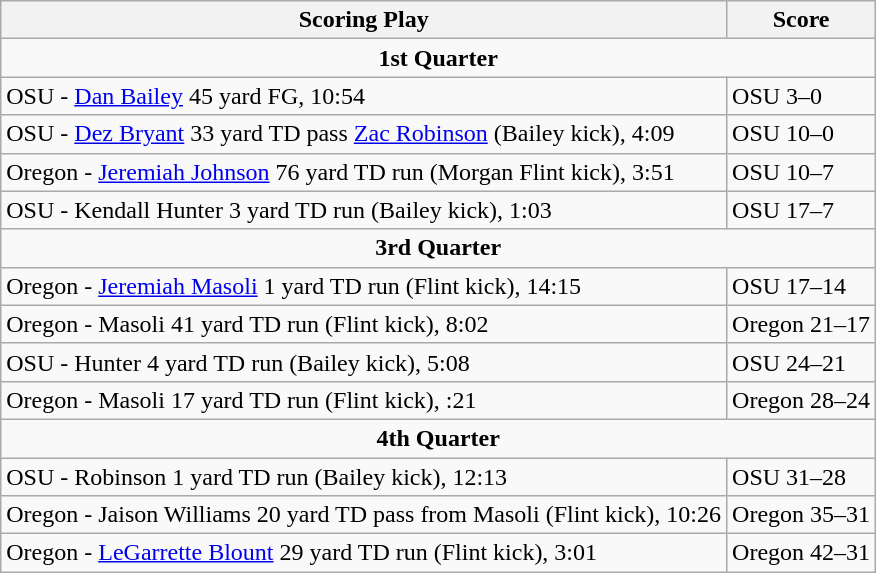<table class="wikitable">
<tr>
<th>Scoring Play</th>
<th>Score</th>
</tr>
<tr>
<td colspan="4" style="text-align:center;"><strong>1st Quarter</strong></td>
</tr>
<tr>
<td>OSU - <a href='#'>Dan Bailey</a> 45 yard FG, 10:54</td>
<td>OSU 3–0</td>
</tr>
<tr>
<td>OSU - <a href='#'>Dez Bryant</a> 33 yard TD pass <a href='#'>Zac Robinson</a> (Bailey kick), 4:09</td>
<td>OSU 10–0</td>
</tr>
<tr>
<td>Oregon - <a href='#'>Jeremiah Johnson</a> 76 yard TD run (Morgan Flint kick), 3:51</td>
<td>OSU 10–7</td>
</tr>
<tr>
<td>OSU - Kendall Hunter 3 yard TD run (Bailey kick), 1:03</td>
<td>OSU 17–7</td>
</tr>
<tr>
<td colspan="4" style="text-align:center;"><strong>3rd Quarter</strong></td>
</tr>
<tr>
<td>Oregon - <a href='#'>Jeremiah Masoli</a> 1 yard TD run (Flint kick), 14:15</td>
<td>OSU 17–14</td>
</tr>
<tr>
<td>Oregon - Masoli 41 yard TD run (Flint kick), 8:02</td>
<td>Oregon 21–17</td>
</tr>
<tr>
<td>OSU - Hunter 4 yard TD run (Bailey kick), 5:08</td>
<td>OSU 24–21</td>
</tr>
<tr>
<td>Oregon - Masoli 17 yard TD run (Flint kick), :21</td>
<td>Oregon 28–24</td>
</tr>
<tr>
<td colspan="4" style="text-align:center;"><strong>4th Quarter</strong></td>
</tr>
<tr>
<td>OSU - Robinson 1 yard TD run (Bailey kick), 12:13</td>
<td>OSU 31–28</td>
</tr>
<tr>
<td>Oregon - Jaison Williams 20 yard TD pass from Masoli (Flint kick), 10:26</td>
<td>Oregon 35–31</td>
</tr>
<tr>
<td>Oregon - <a href='#'>LeGarrette Blount</a> 29 yard TD run (Flint kick), 3:01</td>
<td>Oregon 42–31</td>
</tr>
</table>
